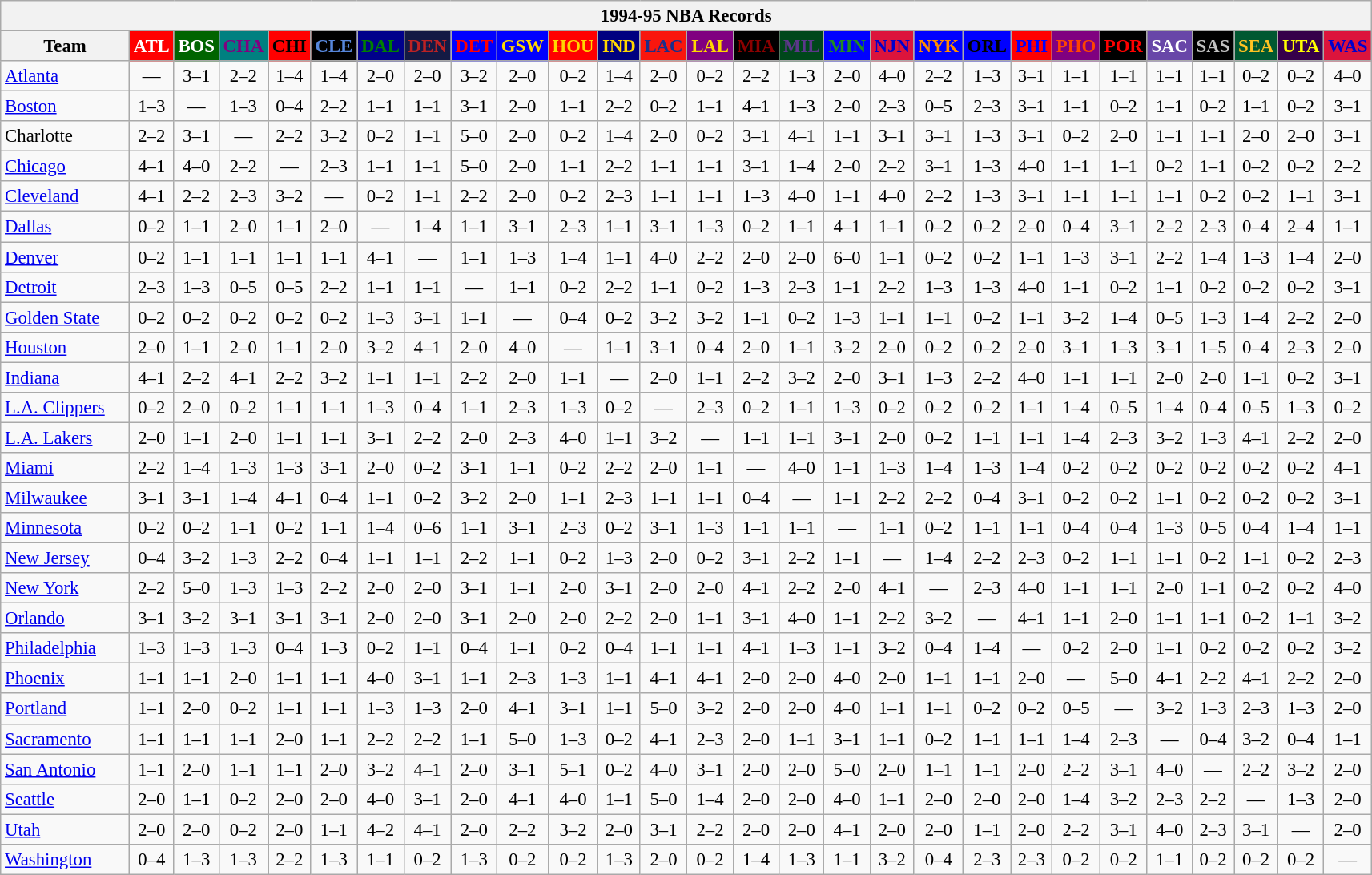<table class="wikitable" style="font-size:95%; text-align:center;">
<tr>
<th colspan=28>1994-95 NBA Records</th>
</tr>
<tr>
<th width=100>Team</th>
<th style="background:#FF0000;color:#FFFFFF;width=35">ATL</th>
<th style="background:#006400;color:#FFFFFF;width=35">BOS</th>
<th style="background:#008080;color:#800080;width=35">CHA</th>
<th style="background:#FF0000;color:#000000;width=35">CHI</th>
<th style="background:#000000;color:#5787DC;width=35">CLE</th>
<th style="background:#00008B;color:#008000;width=35">DAL</th>
<th style="background:#141A44;color:#BC2224;width=35">DEN</th>
<th style="background:#0000FF;color:#FF0000;width=35">DET</th>
<th style="background:#0000FF;color:#FFD700;width=35">GSW</th>
<th style="background:#FF0000;color:#FFD700;width=35">HOU</th>
<th style="background:#000080;color:#FFD700;width=35">IND</th>
<th style="background:#F9160D;color:#1A2E8B;width=35">LAC</th>
<th style="background:#800080;color:#FFD700;width=35">LAL</th>
<th style="background:#000000;color:#8B0000;width=35">MIA</th>
<th style="background:#00471B;color:#5C378A;width=35">MIL</th>
<th style="background:#0000FF;color:#228B22;width=35">MIN</th>
<th style="background:#DC143C;color:#0000CD;width=35">NJN</th>
<th style="background:#0000FF;color:#FF8C00;width=35">NYK</th>
<th style="background:#0000FF;color:#000000;width=35">ORL</th>
<th style="background:#FF0000;color:#0000FF;width=35">PHI</th>
<th style="background:#800080;color:#FF4500;width=35">PHO</th>
<th style="background:#000000;color:#FF0000;width=35">POR</th>
<th style="background:#6846A8;color:#FFFFFF;width=35">SAC</th>
<th style="background:#000000;color:#C0C0C0;width=35">SAS</th>
<th style="background:#005831;color:#FFC322;width=35">SEA</th>
<th style="background:#36004A;color:#FFFF00;width=35">UTA</th>
<th style="background:#DC143C;color:#0000CD;width=35">WAS</th>
</tr>
<tr>
<td style="text-align:left;"><a href='#'>Atlanta</a></td>
<td>—</td>
<td>3–1</td>
<td>2–2</td>
<td>1–4</td>
<td>1–4</td>
<td>2–0</td>
<td>2–0</td>
<td>3–2</td>
<td>2–0</td>
<td>0–2</td>
<td>1–4</td>
<td>2–0</td>
<td>0–2</td>
<td>2–2</td>
<td>1–3</td>
<td>2–0</td>
<td>4–0</td>
<td>2–2</td>
<td>1–3</td>
<td>3–1</td>
<td>1–1</td>
<td>1–1</td>
<td>1–1</td>
<td>1–1</td>
<td>0–2</td>
<td>0–2</td>
<td>4–0</td>
</tr>
<tr>
<td style="text-align:left;"><a href='#'>Boston</a></td>
<td>1–3</td>
<td>—</td>
<td>1–3</td>
<td>0–4</td>
<td>2–2</td>
<td>1–1</td>
<td>1–1</td>
<td>3–1</td>
<td>2–0</td>
<td>1–1</td>
<td>2–2</td>
<td>0–2</td>
<td>1–1</td>
<td>4–1</td>
<td>1–3</td>
<td>2–0</td>
<td>2–3</td>
<td>0–5</td>
<td>2–3</td>
<td>3–1</td>
<td>1–1</td>
<td>0–2</td>
<td>1–1</td>
<td>0–2</td>
<td>1–1</td>
<td>0–2</td>
<td>3–1</td>
</tr>
<tr>
<td style="text-align:left;">Charlotte</td>
<td>2–2</td>
<td>3–1</td>
<td>—</td>
<td>2–2</td>
<td>3–2</td>
<td>0–2</td>
<td>1–1</td>
<td>5–0</td>
<td>2–0</td>
<td>0–2</td>
<td>1–4</td>
<td>2–0</td>
<td>0–2</td>
<td>3–1</td>
<td>4–1</td>
<td>1–1</td>
<td>3–1</td>
<td>3–1</td>
<td>1–3</td>
<td>3–1</td>
<td>0–2</td>
<td>2–0</td>
<td>1–1</td>
<td>1–1</td>
<td>2–0</td>
<td>2–0</td>
<td>3–1</td>
</tr>
<tr>
<td style="text-align:left;"><a href='#'>Chicago</a></td>
<td>4–1</td>
<td>4–0</td>
<td>2–2</td>
<td>—</td>
<td>2–3</td>
<td>1–1</td>
<td>1–1</td>
<td>5–0</td>
<td>2–0</td>
<td>1–1</td>
<td>2–2</td>
<td>1–1</td>
<td>1–1</td>
<td>3–1</td>
<td>1–4</td>
<td>2–0</td>
<td>2–2</td>
<td>3–1</td>
<td>1–3</td>
<td>4–0</td>
<td>1–1</td>
<td>1–1</td>
<td>0–2</td>
<td>1–1</td>
<td>0–2</td>
<td>0–2</td>
<td>2–2</td>
</tr>
<tr>
<td style="text-align:left;"><a href='#'>Cleveland</a></td>
<td>4–1</td>
<td>2–2</td>
<td>2–3</td>
<td>3–2</td>
<td>—</td>
<td>0–2</td>
<td>1–1</td>
<td>2–2</td>
<td>2–0</td>
<td>0–2</td>
<td>2–3</td>
<td>1–1</td>
<td>1–1</td>
<td>1–3</td>
<td>4–0</td>
<td>1–1</td>
<td>4–0</td>
<td>2–2</td>
<td>1–3</td>
<td>3–1</td>
<td>1–1</td>
<td>1–1</td>
<td>1–1</td>
<td>0–2</td>
<td>0–2</td>
<td>1–1</td>
<td>3–1</td>
</tr>
<tr>
<td style="text-align:left;"><a href='#'>Dallas</a></td>
<td>0–2</td>
<td>1–1</td>
<td>2–0</td>
<td>1–1</td>
<td>2–0</td>
<td>—</td>
<td>1–4</td>
<td>1–1</td>
<td>3–1</td>
<td>2–3</td>
<td>1–1</td>
<td>3–1</td>
<td>1–3</td>
<td>0–2</td>
<td>1–1</td>
<td>4–1</td>
<td>1–1</td>
<td>0–2</td>
<td>0–2</td>
<td>2–0</td>
<td>0–4</td>
<td>3–1</td>
<td>2–2</td>
<td>2–3</td>
<td>0–4</td>
<td>2–4</td>
<td>1–1</td>
</tr>
<tr>
<td style="text-align:left;"><a href='#'>Denver</a></td>
<td>0–2</td>
<td>1–1</td>
<td>1–1</td>
<td>1–1</td>
<td>1–1</td>
<td>4–1</td>
<td>—</td>
<td>1–1</td>
<td>1–3</td>
<td>1–4</td>
<td>1–1</td>
<td>4–0</td>
<td>2–2</td>
<td>2–0</td>
<td>2–0</td>
<td>6–0</td>
<td>1–1</td>
<td>0–2</td>
<td>0–2</td>
<td>1–1</td>
<td>1–3</td>
<td>3–1</td>
<td>2–2</td>
<td>1–4</td>
<td>1–3</td>
<td>1–4</td>
<td>2–0</td>
</tr>
<tr>
<td style="text-align:left;"><a href='#'>Detroit</a></td>
<td>2–3</td>
<td>1–3</td>
<td>0–5</td>
<td>0–5</td>
<td>2–2</td>
<td>1–1</td>
<td>1–1</td>
<td>—</td>
<td>1–1</td>
<td>0–2</td>
<td>2–2</td>
<td>1–1</td>
<td>0–2</td>
<td>1–3</td>
<td>2–3</td>
<td>1–1</td>
<td>2–2</td>
<td>1–3</td>
<td>1–3</td>
<td>4–0</td>
<td>1–1</td>
<td>0–2</td>
<td>1–1</td>
<td>0–2</td>
<td>0–2</td>
<td>0–2</td>
<td>3–1</td>
</tr>
<tr>
<td style="text-align:left;"><a href='#'>Golden State</a></td>
<td>0–2</td>
<td>0–2</td>
<td>0–2</td>
<td>0–2</td>
<td>0–2</td>
<td>1–3</td>
<td>3–1</td>
<td>1–1</td>
<td>—</td>
<td>0–4</td>
<td>0–2</td>
<td>3–2</td>
<td>3–2</td>
<td>1–1</td>
<td>0–2</td>
<td>1–3</td>
<td>1–1</td>
<td>1–1</td>
<td>0–2</td>
<td>1–1</td>
<td>3–2</td>
<td>1–4</td>
<td>0–5</td>
<td>1–3</td>
<td>1–4</td>
<td>2–2</td>
<td>2–0</td>
</tr>
<tr>
<td style="text-align:left;"><a href='#'>Houston</a></td>
<td>2–0</td>
<td>1–1</td>
<td>2–0</td>
<td>1–1</td>
<td>2–0</td>
<td>3–2</td>
<td>4–1</td>
<td>2–0</td>
<td>4–0</td>
<td>—</td>
<td>1–1</td>
<td>3–1</td>
<td>0–4</td>
<td>2–0</td>
<td>1–1</td>
<td>3–2</td>
<td>2–0</td>
<td>0–2</td>
<td>0–2</td>
<td>2–0</td>
<td>3–1</td>
<td>1–3</td>
<td>3–1</td>
<td>1–5</td>
<td>0–4</td>
<td>2–3</td>
<td>2–0</td>
</tr>
<tr>
<td style="text-align:left;"><a href='#'>Indiana</a></td>
<td>4–1</td>
<td>2–2</td>
<td>4–1</td>
<td>2–2</td>
<td>3–2</td>
<td>1–1</td>
<td>1–1</td>
<td>2–2</td>
<td>2–0</td>
<td>1–1</td>
<td>—</td>
<td>2–0</td>
<td>1–1</td>
<td>2–2</td>
<td>3–2</td>
<td>2–0</td>
<td>3–1</td>
<td>1–3</td>
<td>2–2</td>
<td>4–0</td>
<td>1–1</td>
<td>1–1</td>
<td>2–0</td>
<td>2–0</td>
<td>1–1</td>
<td>0–2</td>
<td>3–1</td>
</tr>
<tr>
<td style="text-align:left;"><a href='#'>L.A. Clippers</a></td>
<td>0–2</td>
<td>2–0</td>
<td>0–2</td>
<td>1–1</td>
<td>1–1</td>
<td>1–3</td>
<td>0–4</td>
<td>1–1</td>
<td>2–3</td>
<td>1–3</td>
<td>0–2</td>
<td>—</td>
<td>2–3</td>
<td>0–2</td>
<td>1–1</td>
<td>1–3</td>
<td>0–2</td>
<td>0–2</td>
<td>0–2</td>
<td>1–1</td>
<td>1–4</td>
<td>0–5</td>
<td>1–4</td>
<td>0–4</td>
<td>0–5</td>
<td>1–3</td>
<td>0–2</td>
</tr>
<tr>
<td style="text-align:left;"><a href='#'>L.A. Lakers</a></td>
<td>2–0</td>
<td>1–1</td>
<td>2–0</td>
<td>1–1</td>
<td>1–1</td>
<td>3–1</td>
<td>2–2</td>
<td>2–0</td>
<td>2–3</td>
<td>4–0</td>
<td>1–1</td>
<td>3–2</td>
<td>—</td>
<td>1–1</td>
<td>1–1</td>
<td>3–1</td>
<td>2–0</td>
<td>0–2</td>
<td>1–1</td>
<td>1–1</td>
<td>1–4</td>
<td>2–3</td>
<td>3–2</td>
<td>1–3</td>
<td>4–1</td>
<td>2–2</td>
<td>2–0</td>
</tr>
<tr>
<td style="text-align:left;"><a href='#'>Miami</a></td>
<td>2–2</td>
<td>1–4</td>
<td>1–3</td>
<td>1–3</td>
<td>3–1</td>
<td>2–0</td>
<td>0–2</td>
<td>3–1</td>
<td>1–1</td>
<td>0–2</td>
<td>2–2</td>
<td>2–0</td>
<td>1–1</td>
<td>—</td>
<td>4–0</td>
<td>1–1</td>
<td>1–3</td>
<td>1–4</td>
<td>1–3</td>
<td>1–4</td>
<td>0–2</td>
<td>0–2</td>
<td>0–2</td>
<td>0–2</td>
<td>0–2</td>
<td>0–2</td>
<td>4–1</td>
</tr>
<tr>
<td style="text-align:left;"><a href='#'>Milwaukee</a></td>
<td>3–1</td>
<td>3–1</td>
<td>1–4</td>
<td>4–1</td>
<td>0–4</td>
<td>1–1</td>
<td>0–2</td>
<td>3–2</td>
<td>2–0</td>
<td>1–1</td>
<td>2–3</td>
<td>1–1</td>
<td>1–1</td>
<td>0–4</td>
<td>—</td>
<td>1–1</td>
<td>2–2</td>
<td>2–2</td>
<td>0–4</td>
<td>3–1</td>
<td>0–2</td>
<td>0–2</td>
<td>1–1</td>
<td>0–2</td>
<td>0–2</td>
<td>0–2</td>
<td>3–1</td>
</tr>
<tr>
<td style="text-align:left;"><a href='#'>Minnesota</a></td>
<td>0–2</td>
<td>0–2</td>
<td>1–1</td>
<td>0–2</td>
<td>1–1</td>
<td>1–4</td>
<td>0–6</td>
<td>1–1</td>
<td>3–1</td>
<td>2–3</td>
<td>0–2</td>
<td>3–1</td>
<td>1–3</td>
<td>1–1</td>
<td>1–1</td>
<td>—</td>
<td>1–1</td>
<td>0–2</td>
<td>1–1</td>
<td>1–1</td>
<td>0–4</td>
<td>0–4</td>
<td>1–3</td>
<td>0–5</td>
<td>0–4</td>
<td>1–4</td>
<td>1–1</td>
</tr>
<tr>
<td style="text-align:left;"><a href='#'>New Jersey</a></td>
<td>0–4</td>
<td>3–2</td>
<td>1–3</td>
<td>2–2</td>
<td>0–4</td>
<td>1–1</td>
<td>1–1</td>
<td>2–2</td>
<td>1–1</td>
<td>0–2</td>
<td>1–3</td>
<td>2–0</td>
<td>0–2</td>
<td>3–1</td>
<td>2–2</td>
<td>1–1</td>
<td>—</td>
<td>1–4</td>
<td>2–2</td>
<td>2–3</td>
<td>0–2</td>
<td>1–1</td>
<td>1–1</td>
<td>0–2</td>
<td>1–1</td>
<td>0–2</td>
<td>2–3</td>
</tr>
<tr>
<td style="text-align:left;"><a href='#'>New York</a></td>
<td>2–2</td>
<td>5–0</td>
<td>1–3</td>
<td>1–3</td>
<td>2–2</td>
<td>2–0</td>
<td>2–0</td>
<td>3–1</td>
<td>1–1</td>
<td>2–0</td>
<td>3–1</td>
<td>2–0</td>
<td>2–0</td>
<td>4–1</td>
<td>2–2</td>
<td>2–0</td>
<td>4–1</td>
<td>—</td>
<td>2–3</td>
<td>4–0</td>
<td>1–1</td>
<td>1–1</td>
<td>2–0</td>
<td>1–1</td>
<td>0–2</td>
<td>0–2</td>
<td>4–0</td>
</tr>
<tr>
<td style="text-align:left;"><a href='#'>Orlando</a></td>
<td>3–1</td>
<td>3–2</td>
<td>3–1</td>
<td>3–1</td>
<td>3–1</td>
<td>2–0</td>
<td>2–0</td>
<td>3–1</td>
<td>2–0</td>
<td>2–0</td>
<td>2–2</td>
<td>2–0</td>
<td>1–1</td>
<td>3–1</td>
<td>4–0</td>
<td>1–1</td>
<td>2–2</td>
<td>3–2</td>
<td>—</td>
<td>4–1</td>
<td>1–1</td>
<td>2–0</td>
<td>1–1</td>
<td>1–1</td>
<td>0–2</td>
<td>1–1</td>
<td>3–2</td>
</tr>
<tr>
<td style="text-align:left;"><a href='#'>Philadelphia</a></td>
<td>1–3</td>
<td>1–3</td>
<td>1–3</td>
<td>0–4</td>
<td>1–3</td>
<td>0–2</td>
<td>1–1</td>
<td>0–4</td>
<td>1–1</td>
<td>0–2</td>
<td>0–4</td>
<td>1–1</td>
<td>1–1</td>
<td>4–1</td>
<td>1–3</td>
<td>1–1</td>
<td>3–2</td>
<td>0–4</td>
<td>1–4</td>
<td>—</td>
<td>0–2</td>
<td>2–0</td>
<td>1–1</td>
<td>0–2</td>
<td>0–2</td>
<td>0–2</td>
<td>3–2</td>
</tr>
<tr>
<td style="text-align:left;"><a href='#'>Phoenix</a></td>
<td>1–1</td>
<td>1–1</td>
<td>2–0</td>
<td>1–1</td>
<td>1–1</td>
<td>4–0</td>
<td>3–1</td>
<td>1–1</td>
<td>2–3</td>
<td>1–3</td>
<td>1–1</td>
<td>4–1</td>
<td>4–1</td>
<td>2–0</td>
<td>2–0</td>
<td>4–0</td>
<td>2–0</td>
<td>1–1</td>
<td>1–1</td>
<td>2–0</td>
<td>—</td>
<td>5–0</td>
<td>4–1</td>
<td>2–2</td>
<td>4–1</td>
<td>2–2</td>
<td>2–0</td>
</tr>
<tr>
<td style="text-align:left;"><a href='#'>Portland</a></td>
<td>1–1</td>
<td>2–0</td>
<td>0–2</td>
<td>1–1</td>
<td>1–1</td>
<td>1–3</td>
<td>1–3</td>
<td>2–0</td>
<td>4–1</td>
<td>3–1</td>
<td>1–1</td>
<td>5–0</td>
<td>3–2</td>
<td>2–0</td>
<td>2–0</td>
<td>4–0</td>
<td>1–1</td>
<td>1–1</td>
<td>0–2</td>
<td>0–2</td>
<td>0–5</td>
<td>—</td>
<td>3–2</td>
<td>1–3</td>
<td>2–3</td>
<td>1–3</td>
<td>2–0</td>
</tr>
<tr>
<td style="text-align:left;"><a href='#'>Sacramento</a></td>
<td>1–1</td>
<td>1–1</td>
<td>1–1</td>
<td>2–0</td>
<td>1–1</td>
<td>2–2</td>
<td>2–2</td>
<td>1–1</td>
<td>5–0</td>
<td>1–3</td>
<td>0–2</td>
<td>4–1</td>
<td>2–3</td>
<td>2–0</td>
<td>1–1</td>
<td>3–1</td>
<td>1–1</td>
<td>0–2</td>
<td>1–1</td>
<td>1–1</td>
<td>1–4</td>
<td>2–3</td>
<td>—</td>
<td>0–4</td>
<td>3–2</td>
<td>0–4</td>
<td>1–1</td>
</tr>
<tr>
<td style="text-align:left;"><a href='#'>San Antonio</a></td>
<td>1–1</td>
<td>2–0</td>
<td>1–1</td>
<td>1–1</td>
<td>2–0</td>
<td>3–2</td>
<td>4–1</td>
<td>2–0</td>
<td>3–1</td>
<td>5–1</td>
<td>0–2</td>
<td>4–0</td>
<td>3–1</td>
<td>2–0</td>
<td>2–0</td>
<td>5–0</td>
<td>2–0</td>
<td>1–1</td>
<td>1–1</td>
<td>2–0</td>
<td>2–2</td>
<td>3–1</td>
<td>4–0</td>
<td>—</td>
<td>2–2</td>
<td>3–2</td>
<td>2–0</td>
</tr>
<tr>
<td style="text-align:left;"><a href='#'>Seattle</a></td>
<td>2–0</td>
<td>1–1</td>
<td>0–2</td>
<td>2–0</td>
<td>2–0</td>
<td>4–0</td>
<td>3–1</td>
<td>2–0</td>
<td>4–1</td>
<td>4–0</td>
<td>1–1</td>
<td>5–0</td>
<td>1–4</td>
<td>2–0</td>
<td>2–0</td>
<td>4–0</td>
<td>1–1</td>
<td>2–0</td>
<td>2–0</td>
<td>2–0</td>
<td>1–4</td>
<td>3–2</td>
<td>2–3</td>
<td>2–2</td>
<td>—</td>
<td>1–3</td>
<td>2–0</td>
</tr>
<tr>
<td style="text-align:left;"><a href='#'>Utah</a></td>
<td>2–0</td>
<td>2–0</td>
<td>0–2</td>
<td>2–0</td>
<td>1–1</td>
<td>4–2</td>
<td>4–1</td>
<td>2–0</td>
<td>2–2</td>
<td>3–2</td>
<td>2–0</td>
<td>3–1</td>
<td>2–2</td>
<td>2–0</td>
<td>2–0</td>
<td>4–1</td>
<td>2–0</td>
<td>2–0</td>
<td>1–1</td>
<td>2–0</td>
<td>2–2</td>
<td>3–1</td>
<td>4–0</td>
<td>2–3</td>
<td>3–1</td>
<td>—</td>
<td>2–0</td>
</tr>
<tr>
<td style="text-align:left;"><a href='#'>Washington</a></td>
<td>0–4</td>
<td>1–3</td>
<td>1–3</td>
<td>2–2</td>
<td>1–3</td>
<td>1–1</td>
<td>0–2</td>
<td>1–3</td>
<td>0–2</td>
<td>0–2</td>
<td>1–3</td>
<td>2–0</td>
<td>0–2</td>
<td>1–4</td>
<td>1–3</td>
<td>1–1</td>
<td>3–2</td>
<td>0–4</td>
<td>2–3</td>
<td>2–3</td>
<td>0–2</td>
<td>0–2</td>
<td>1–1</td>
<td>0–2</td>
<td>0–2</td>
<td>0–2</td>
<td>—</td>
</tr>
</table>
